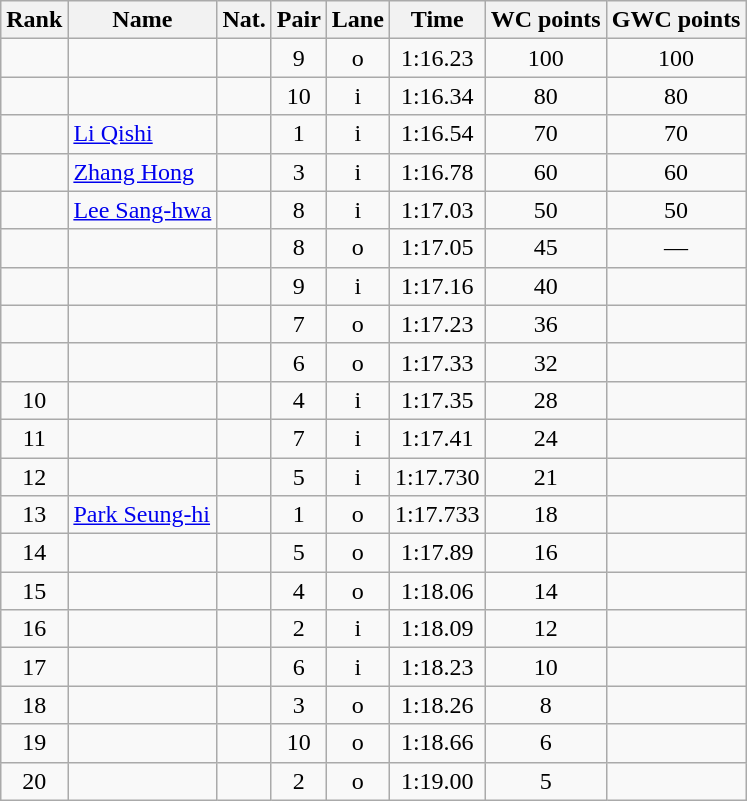<table class="wikitable sortable" style="text-align:center">
<tr>
<th>Rank</th>
<th>Name</th>
<th>Nat.</th>
<th>Pair</th>
<th>Lane</th>
<th>Time</th>
<th>WC points</th>
<th>GWC points</th>
</tr>
<tr>
<td></td>
<td align=left></td>
<td></td>
<td>9</td>
<td>o</td>
<td>1:16.23</td>
<td>100</td>
<td>100</td>
</tr>
<tr>
<td></td>
<td align=left></td>
<td></td>
<td>10</td>
<td>i</td>
<td>1:16.34</td>
<td>80</td>
<td>80</td>
</tr>
<tr>
<td></td>
<td align=left><a href='#'>Li Qishi</a></td>
<td></td>
<td>1</td>
<td>i</td>
<td>1:16.54</td>
<td>70</td>
<td>70</td>
</tr>
<tr>
<td></td>
<td align=left><a href='#'>Zhang Hong</a></td>
<td></td>
<td>3</td>
<td>i</td>
<td>1:16.78</td>
<td>60</td>
<td>60</td>
</tr>
<tr>
<td></td>
<td align=left><a href='#'>Lee Sang-hwa</a></td>
<td></td>
<td>8</td>
<td>i</td>
<td>1:17.03</td>
<td>50</td>
<td>50</td>
</tr>
<tr>
<td></td>
<td align=left></td>
<td></td>
<td>8</td>
<td>o</td>
<td>1:17.05</td>
<td>45</td>
<td>—</td>
</tr>
<tr>
<td></td>
<td align=left></td>
<td></td>
<td>9</td>
<td>i</td>
<td>1:17.16</td>
<td>40</td>
<td></td>
</tr>
<tr>
<td></td>
<td align=left></td>
<td></td>
<td>7</td>
<td>o</td>
<td>1:17.23</td>
<td>36</td>
<td></td>
</tr>
<tr>
<td></td>
<td align=left></td>
<td></td>
<td>6</td>
<td>o</td>
<td>1:17.33</td>
<td>32</td>
<td></td>
</tr>
<tr>
<td>10</td>
<td align=left></td>
<td></td>
<td>4</td>
<td>i</td>
<td>1:17.35</td>
<td>28</td>
<td></td>
</tr>
<tr>
<td>11</td>
<td align=left></td>
<td></td>
<td>7</td>
<td>i</td>
<td>1:17.41</td>
<td>24</td>
<td></td>
</tr>
<tr>
<td>12</td>
<td align=left></td>
<td></td>
<td>5</td>
<td>i</td>
<td>1:17.730</td>
<td>21</td>
<td></td>
</tr>
<tr>
<td>13</td>
<td align=left><a href='#'>Park Seung-hi</a></td>
<td></td>
<td>1</td>
<td>o</td>
<td>1:17.733</td>
<td>18</td>
<td></td>
</tr>
<tr>
<td>14</td>
<td align=left></td>
<td></td>
<td>5</td>
<td>o</td>
<td>1:17.89</td>
<td>16</td>
<td></td>
</tr>
<tr>
<td>15</td>
<td align=left></td>
<td></td>
<td>4</td>
<td>o</td>
<td>1:18.06</td>
<td>14</td>
<td></td>
</tr>
<tr>
<td>16</td>
<td align=left></td>
<td></td>
<td>2</td>
<td>i</td>
<td>1:18.09</td>
<td>12</td>
<td></td>
</tr>
<tr>
<td>17</td>
<td align=left></td>
<td></td>
<td>6</td>
<td>i</td>
<td>1:18.23</td>
<td>10</td>
<td></td>
</tr>
<tr>
<td>18</td>
<td align=left></td>
<td></td>
<td>3</td>
<td>o</td>
<td>1:18.26</td>
<td>8</td>
<td></td>
</tr>
<tr>
<td>19</td>
<td align=left></td>
<td></td>
<td>10</td>
<td>o</td>
<td>1:18.66</td>
<td>6</td>
<td></td>
</tr>
<tr>
<td>20</td>
<td align=left></td>
<td></td>
<td>2</td>
<td>o</td>
<td>1:19.00</td>
<td>5</td>
<td></td>
</tr>
</table>
